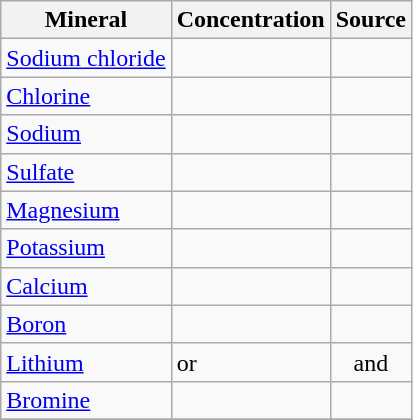<table class="wikitable">
<tr>
<th>Mineral</th>
<th>Concentration</th>
<th>Source</th>
</tr>
<tr>
<td><a href='#'>Sodium chloride</a></td>
<td></td>
<td align=center></td>
</tr>
<tr>
<td><a href='#'>Chlorine</a></td>
<td></td>
<td align=center></td>
</tr>
<tr>
<td><a href='#'>Sodium</a></td>
<td></td>
<td align=center></td>
</tr>
<tr>
<td><a href='#'>Sulfate</a></td>
<td></td>
<td align=center></td>
</tr>
<tr>
<td><a href='#'>Magnesium</a></td>
<td></td>
<td align=center></td>
</tr>
<tr>
<td><a href='#'>Potassium</a></td>
<td></td>
<td align=center></td>
</tr>
<tr>
<td><a href='#'>Calcium</a></td>
<td></td>
<td align=center></td>
</tr>
<tr>
<td><a href='#'>Boron</a></td>
<td></td>
<td align=center></td>
</tr>
<tr>
<td><a href='#'>Lithium</a></td>
<td> or </td>
<td align=center> and </td>
</tr>
<tr>
<td><a href='#'>Bromine</a></td>
<td></td>
<td align=center></td>
</tr>
<tr>
</tr>
</table>
